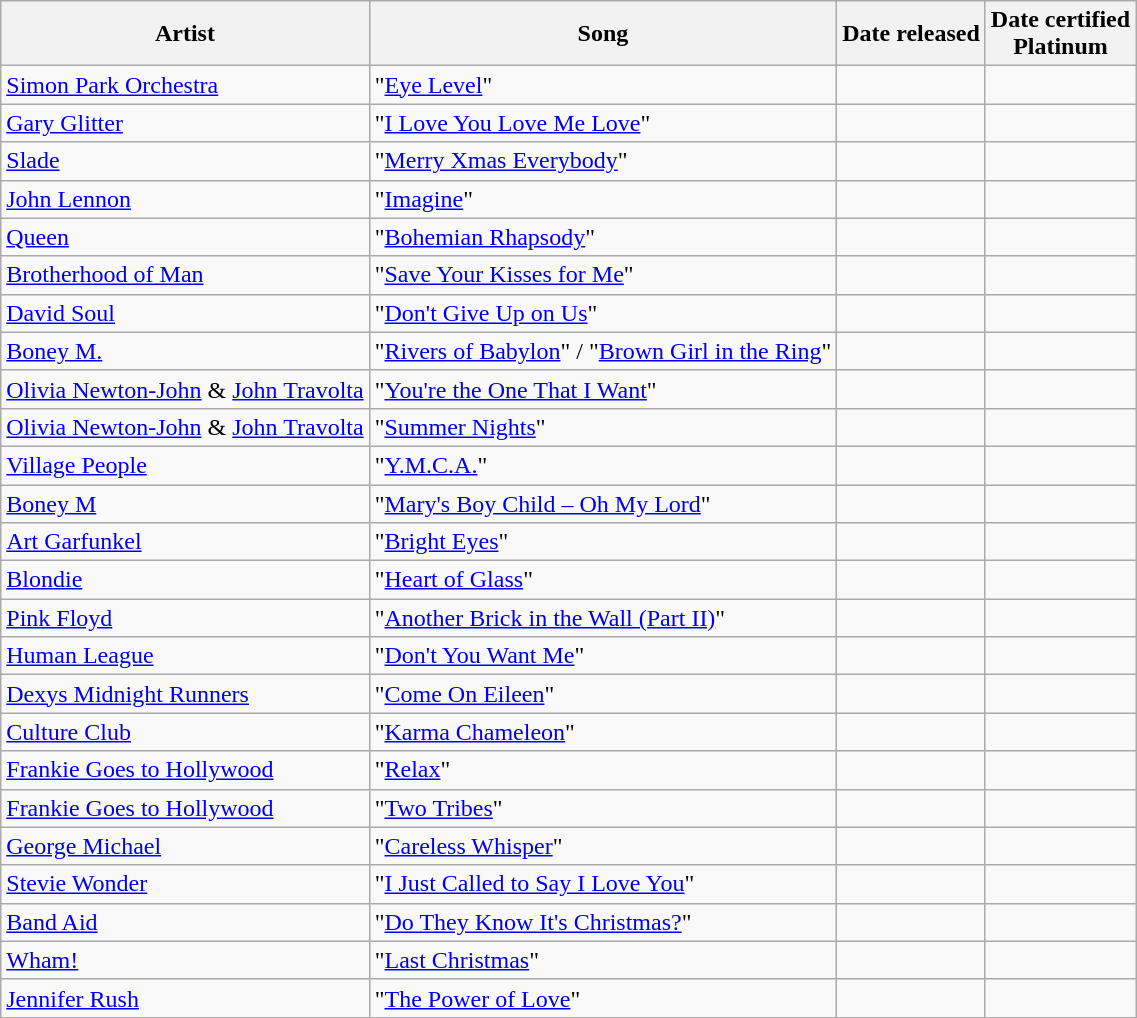<table class="wikitable plainrowheaders sortable">
<tr>
<th scope=col>Artist</th>
<th scope=col>Song</th>
<th scope=col>Date released</th>
<th scope=col>Date certified<br>Platinum</th>
</tr>
<tr>
<td><a href='#'>Simon Park Orchestra</a></td>
<td>"<a href='#'>Eye Level</a>"</td>
<td></td>
<td></td>
</tr>
<tr>
<td><a href='#'>Gary Glitter</a></td>
<td>"<a href='#'>I Love You Love Me Love</a>"</td>
<td></td>
<td></td>
</tr>
<tr>
<td><a href='#'>Slade</a></td>
<td>"<a href='#'>Merry Xmas Everybody</a>"</td>
<td></td>
<td></td>
</tr>
<tr>
<td><a href='#'>John Lennon</a></td>
<td>"<a href='#'>Imagine</a>"</td>
<td></td>
<td></td>
</tr>
<tr>
<td><a href='#'>Queen</a></td>
<td>"<a href='#'>Bohemian Rhapsody</a>"</td>
<td></td>
<td></td>
</tr>
<tr>
<td><a href='#'>Brotherhood of Man</a></td>
<td>"<a href='#'>Save Your Kisses for Me</a>"</td>
<td></td>
<td></td>
</tr>
<tr>
<td><a href='#'>David Soul</a></td>
<td>"<a href='#'>Don't Give Up on Us</a>"</td>
<td></td>
<td></td>
</tr>
<tr>
<td><a href='#'>Boney M.</a></td>
<td>"<a href='#'>Rivers of Babylon</a>" / "<a href='#'>Brown Girl in the Ring</a>"</td>
<td></td>
<td></td>
</tr>
<tr>
<td><a href='#'>Olivia Newton-John</a> & <a href='#'>John Travolta</a></td>
<td>"<a href='#'>You're the One That I Want</a>"</td>
<td></td>
<td></td>
</tr>
<tr>
<td><a href='#'>Olivia Newton-John</a> & <a href='#'>John Travolta</a></td>
<td>"<a href='#'>Summer Nights</a>"</td>
<td></td>
<td></td>
</tr>
<tr>
<td><a href='#'>Village People</a></td>
<td>"<a href='#'>Y.M.C.A.</a>"</td>
<td></td>
<td></td>
</tr>
<tr>
<td><a href='#'>Boney M</a></td>
<td>"<a href='#'>Mary's Boy Child – Oh My Lord</a>"</td>
<td></td>
<td></td>
</tr>
<tr>
<td><a href='#'>Art Garfunkel</a></td>
<td>"<a href='#'>Bright Eyes</a>"</td>
<td></td>
<td></td>
</tr>
<tr>
<td><a href='#'>Blondie</a></td>
<td>"<a href='#'>Heart of Glass</a>"</td>
<td></td>
<td></td>
</tr>
<tr>
<td><a href='#'>Pink Floyd</a></td>
<td>"<a href='#'>Another Brick in the Wall (Part II)</a>"</td>
<td></td>
<td></td>
</tr>
<tr>
<td><a href='#'>Human League</a></td>
<td>"<a href='#'>Don't You Want Me</a>"</td>
<td></td>
<td></td>
</tr>
<tr>
<td><a href='#'>Dexys Midnight Runners</a></td>
<td>"<a href='#'>Come On Eileen</a>"</td>
<td></td>
<td></td>
</tr>
<tr>
<td><a href='#'>Culture Club</a></td>
<td>"<a href='#'>Karma Chameleon</a>"</td>
<td></td>
<td></td>
</tr>
<tr>
<td><a href='#'>Frankie Goes to Hollywood</a></td>
<td>"<a href='#'>Relax</a>"</td>
<td></td>
<td></td>
</tr>
<tr>
<td><a href='#'>Frankie Goes to Hollywood</a></td>
<td>"<a href='#'>Two Tribes</a>"</td>
<td></td>
<td></td>
</tr>
<tr>
<td><a href='#'>George Michael</a></td>
<td>"<a href='#'>Careless Whisper</a>"</td>
<td></td>
<td></td>
</tr>
<tr>
<td><a href='#'>Stevie Wonder</a></td>
<td>"<a href='#'>I Just Called to Say I Love You</a>"</td>
<td></td>
<td></td>
</tr>
<tr>
<td><a href='#'>Band Aid</a></td>
<td>"<a href='#'>Do They Know It's Christmas?</a>"</td>
<td></td>
<td></td>
</tr>
<tr>
<td><a href='#'>Wham!</a></td>
<td>"<a href='#'>Last Christmas</a>"</td>
<td></td>
<td></td>
</tr>
<tr>
<td><a href='#'>Jennifer Rush</a></td>
<td>"<a href='#'>The Power of Love</a>"</td>
<td></td>
<td></td>
</tr>
</table>
